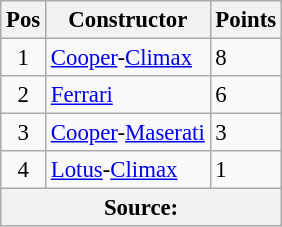<table class="wikitable" style="font-size: 95%;">
<tr>
<th>Pos</th>
<th>Constructor</th>
<th>Points</th>
</tr>
<tr>
<td align=center>1</td>
<td> <a href='#'>Cooper</a>-<a href='#'>Climax</a></td>
<td align=left>8</td>
</tr>
<tr>
<td align=center>2</td>
<td> <a href='#'>Ferrari</a></td>
<td align=left>6</td>
</tr>
<tr>
<td align=center>3</td>
<td> <a href='#'>Cooper</a>-<a href='#'>Maserati</a></td>
<td align=left>3</td>
</tr>
<tr>
<td align=center>4</td>
<td> <a href='#'>Lotus</a>-<a href='#'>Climax</a></td>
<td align=left>1</td>
</tr>
<tr>
<th colspan=3>Source:</th>
</tr>
</table>
